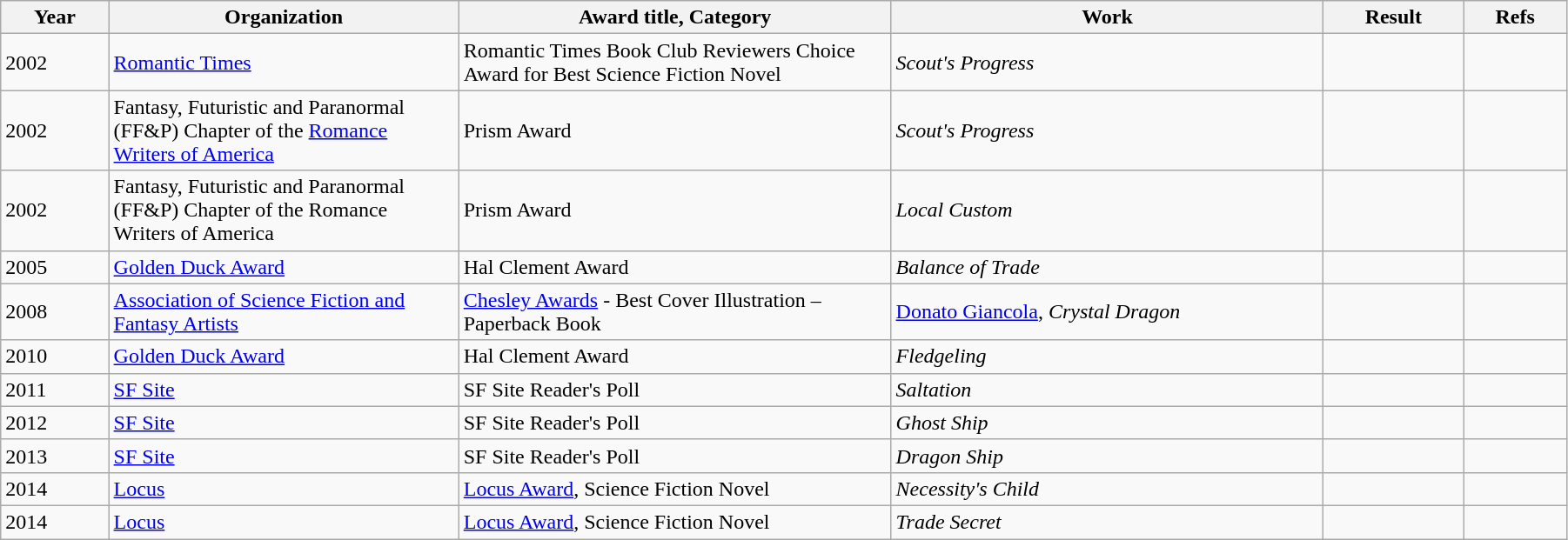<table class="wikitable sortable" style="width:95%;" cellpadding="5">
<tr>
<th scope="col" style="width:30px;">Year</th>
<th scope="col" style="width:120px;">Organization</th>
<th scope="col" style="width:150px;">Award title, Category</th>
<th scope="col" style="width:150px;">Work</th>
<th scope="col" style="width:10px;">Result</th>
<th scope="col" style="width:10px;">Refs<br></th>
</tr>
<tr>
<td>2002</td>
<td><a href='#'>Romantic Times</a></td>
<td>Romantic Times Book Club Reviewers Choice Award for Best Science Fiction Novel</td>
<td><em>Scout's Progress</em></td>
<td></td>
<td></td>
</tr>
<tr>
<td>2002</td>
<td>Fantasy, Futuristic and Paranormal (FF&P) Chapter of the <a href='#'>Romance Writers of America</a></td>
<td>Prism Award</td>
<td><em>Scout's Progress</em></td>
<td></td>
<td></td>
</tr>
<tr>
<td>2002</td>
<td>Fantasy, Futuristic and Paranormal (FF&P) Chapter of the Romance Writers of America</td>
<td>Prism Award</td>
<td><em>Local Custom</em></td>
<td></td>
<td></td>
</tr>
<tr>
<td>2005</td>
<td><a href='#'>Golden Duck Award</a></td>
<td>Hal Clement Award</td>
<td><em>Balance of Trade</em></td>
<td></td>
<td></td>
</tr>
<tr>
<td>2008</td>
<td><a href='#'>Association of Science Fiction and Fantasy Artists</a></td>
<td><a href='#'>Chesley Awards</a> - Best Cover Illustration – Paperback Book</td>
<td><a href='#'>Donato Giancola</a>, <em>Crystal Dragon</em></td>
<td></td>
<td></td>
</tr>
<tr>
<td>2010</td>
<td><a href='#'>Golden Duck Award</a></td>
<td>Hal Clement Award</td>
<td><em>Fledgeling</em></td>
<td></td>
<td></td>
</tr>
<tr>
<td>2011</td>
<td><a href='#'>SF Site</a></td>
<td>SF Site Reader's Poll</td>
<td><em>Saltation</em></td>
<td></td>
<td></td>
</tr>
<tr>
<td>2012</td>
<td><a href='#'>SF Site</a></td>
<td>SF Site Reader's Poll</td>
<td><em>Ghost Ship</em></td>
<td></td>
<td></td>
</tr>
<tr>
<td>2013</td>
<td><a href='#'>SF Site</a></td>
<td>SF Site Reader's Poll</td>
<td><em>Dragon Ship</em></td>
<td></td>
<td></td>
</tr>
<tr>
<td>2014</td>
<td><a href='#'>Locus</a></td>
<td><a href='#'>Locus Award</a>, Science Fiction Novel</td>
<td><em>Necessity's Child</em></td>
<td></td>
<td></td>
</tr>
<tr>
<td>2014</td>
<td><a href='#'>Locus</a></td>
<td><a href='#'>Locus Award</a>, Science Fiction Novel</td>
<td><em>Trade Secret</em></td>
<td></td>
<td></td>
</tr>
</table>
